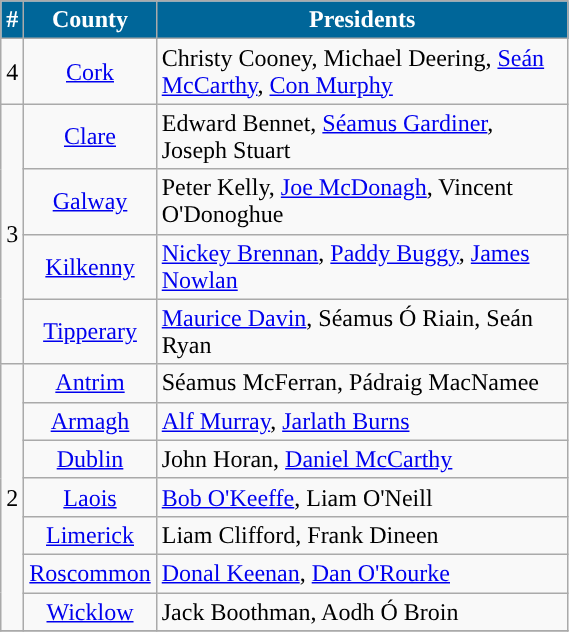<table class="wikitable" width="30%">
<tr style="text-align:center;background:#069; color:white;">
<td><strong>#</strong></td>
<td><strong>County</strong></td>
<td><strong>Presidents</strong></td>
</tr>
<tr>
<td>4</td>
<td style="text-align:center;"><a href='#'>Cork</a></td>
<td>Christy Cooney, Michael Deering, <a href='#'>Seán McCarthy</a>, <a href='#'>Con Murphy</a></td>
</tr>
<tr>
<td rowspan="4">3</td>
<td style="text-align:center;"><a href='#'>Clare</a></td>
<td>Edward Bennet, <a href='#'>Séamus Gardiner</a>, Joseph Stuart</td>
</tr>
<tr>
<td style="text-align:center;"><a href='#'>Galway</a></td>
<td>Peter Kelly, <a href='#'>Joe McDonagh</a>, Vincent O'Donoghue</td>
</tr>
<tr>
<td style="text-align:center;"><a href='#'>Kilkenny</a></td>
<td><a href='#'>Nickey Brennan</a>, <a href='#'>Paddy Buggy</a>, <a href='#'>James Nowlan</a></td>
</tr>
<tr>
<td style="text-align:center;"><a href='#'>Tipperary</a></td>
<td><a href='#'>Maurice Davin</a>, Séamus Ó Riain, Seán Ryan</td>
</tr>
<tr>
<td rowspan="7">2</td>
<td style="text-align:center;"><a href='#'>Antrim</a></td>
<td>Séamus McFerran, Pádraig MacNamee</td>
</tr>
<tr>
<td style="text-align:center;"><a href='#'>Armagh</a></td>
<td><a href='#'>Alf Murray</a>, <a href='#'>Jarlath Burns</a></td>
</tr>
<tr>
<td style="text-align:center;"><a href='#'>Dublin</a></td>
<td>John Horan, <a href='#'>Daniel McCarthy</a></td>
</tr>
<tr>
<td style="text-align:center;"><a href='#'>Laois</a></td>
<td><a href='#'>Bob O'Keeffe</a>, Liam O'Neill</td>
</tr>
<tr>
<td style="text-align:center;"><a href='#'>Limerick</a></td>
<td>Liam Clifford, Frank Dineen</td>
</tr>
<tr>
<td style="text-align:center;"><a href='#'>Roscommon</a></td>
<td><a href='#'>Donal Keenan</a>, <a href='#'>Dan O'Rourke</a></td>
</tr>
<tr>
<td style="text-align:center;"><a href='#'>Wicklow</a></td>
<td>Jack Boothman, Aodh Ó Broin</td>
</tr>
<tr>
</tr>
</table>
